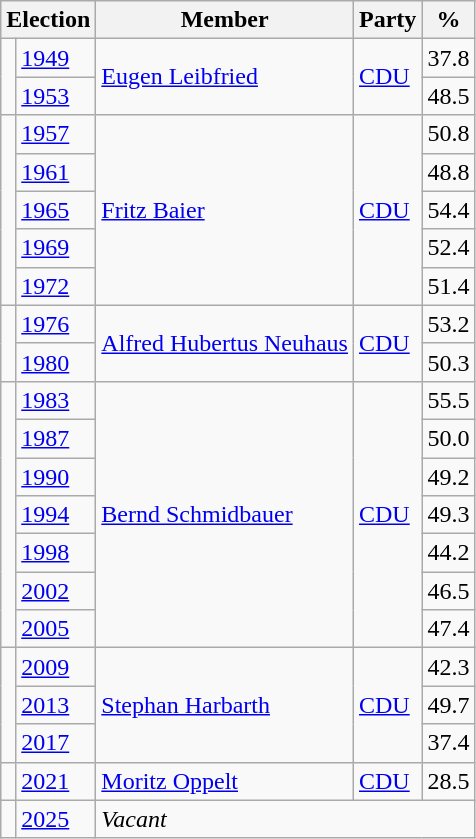<table class=wikitable>
<tr>
<th colspan=2>Election</th>
<th>Member</th>
<th>Party</th>
<th>%</th>
</tr>
<tr>
<td rowspan=2 bgcolor=></td>
<td><a href='#'>1949</a></td>
<td rowspan=2><a href='#'>Eugen Leibfried</a></td>
<td rowspan=2><a href='#'>CDU</a></td>
<td align=right>37.8</td>
</tr>
<tr>
<td><a href='#'>1953</a></td>
<td align=right>48.5</td>
</tr>
<tr>
<td rowspan=5 bgcolor=></td>
<td><a href='#'>1957</a></td>
<td rowspan=5><a href='#'>Fritz Baier</a></td>
<td rowspan=5><a href='#'>CDU</a></td>
<td align=right>50.8</td>
</tr>
<tr>
<td><a href='#'>1961</a></td>
<td align=right>48.8</td>
</tr>
<tr>
<td><a href='#'>1965</a></td>
<td align=right>54.4</td>
</tr>
<tr>
<td><a href='#'>1969</a></td>
<td align=right>52.4</td>
</tr>
<tr>
<td><a href='#'>1972</a></td>
<td align=right>51.4</td>
</tr>
<tr>
<td rowspan=2 bgcolor=></td>
<td><a href='#'>1976</a></td>
<td rowspan=2><a href='#'>Alfred Hubertus Neuhaus</a></td>
<td rowspan=2><a href='#'>CDU</a></td>
<td align=right>53.2</td>
</tr>
<tr>
<td><a href='#'>1980</a></td>
<td align=right>50.3</td>
</tr>
<tr>
<td rowspan=7 bgcolor=></td>
<td><a href='#'>1983</a></td>
<td rowspan=7><a href='#'>Bernd Schmidbauer</a></td>
<td rowspan=7><a href='#'>CDU</a></td>
<td align=right>55.5</td>
</tr>
<tr>
<td><a href='#'>1987</a></td>
<td align=right>50.0</td>
</tr>
<tr>
<td><a href='#'>1990</a></td>
<td align=right>49.2</td>
</tr>
<tr>
<td><a href='#'>1994</a></td>
<td align=right>49.3</td>
</tr>
<tr>
<td><a href='#'>1998</a></td>
<td align=right>44.2</td>
</tr>
<tr>
<td><a href='#'>2002</a></td>
<td align=right>46.5</td>
</tr>
<tr>
<td><a href='#'>2005</a></td>
<td align=right>47.4</td>
</tr>
<tr>
<td rowspan=3 bgcolor=></td>
<td><a href='#'>2009</a></td>
<td rowspan=3><a href='#'>Stephan Harbarth</a></td>
<td rowspan=3><a href='#'>CDU</a></td>
<td align=right>42.3</td>
</tr>
<tr>
<td><a href='#'>2013</a></td>
<td align=right>49.7</td>
</tr>
<tr>
<td><a href='#'>2017</a></td>
<td align=right>37.4</td>
</tr>
<tr>
<td bgcolor=></td>
<td><a href='#'>2021</a></td>
<td><a href='#'>Moritz Oppelt</a></td>
<td><a href='#'>CDU</a></td>
<td align=right>28.5</td>
</tr>
<tr>
<td></td>
<td><a href='#'>2025</a></td>
<td colspan=3><em>Vacant</em></td>
</tr>
</table>
